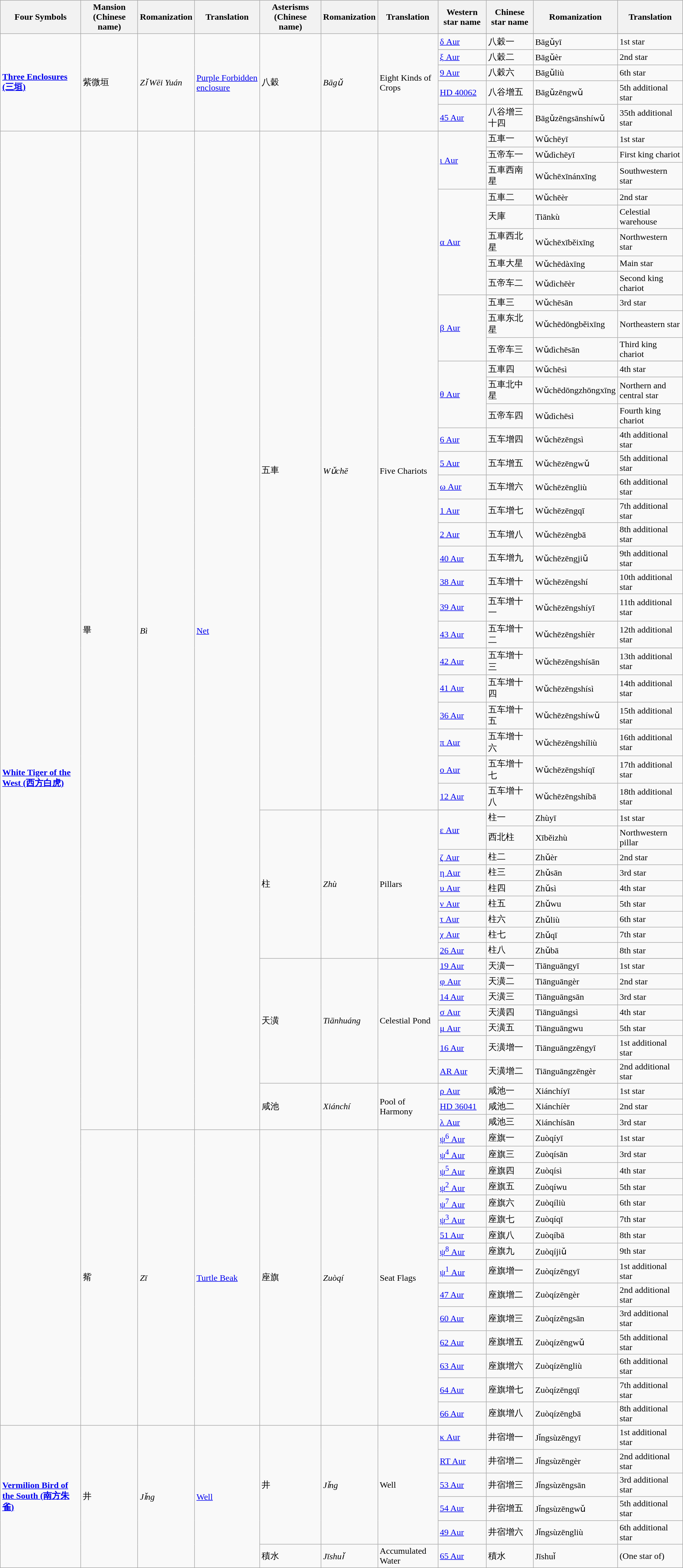<table class="wikitable">
<tr>
<th><strong>Four Symbols</strong></th>
<th><strong>Mansion (Chinese name)</strong></th>
<th><strong>Romanization</strong></th>
<th><strong>Translation</strong></th>
<th><strong>Asterisms (Chinese name)</strong></th>
<th><strong>Romanization</strong></th>
<th><strong>Translation</strong></th>
<th><strong>Western star name</strong></th>
<th><strong>Chinese star name</strong></th>
<th><strong>Romanization</strong></th>
<th><strong>Translation</strong></th>
</tr>
<tr>
<td rowspan="6"><strong><a href='#'>Three Enclosures (三垣)</a></strong></td>
<td rowspan="6">紫微垣</td>
<td rowspan="6"><em>Zǐ Wēi Yuán</em></td>
<td rowspan="6"><a href='#'>Purple Forbidden enclosure</a></td>
<td rowspan="6">八穀</td>
<td rowspan="6"><em>Bāgǔ</em></td>
<td rowspan="6">Eight Kinds of Crops</td>
</tr>
<tr>
<td><a href='#'>δ Aur</a></td>
<td>八穀一</td>
<td>Bāgǔyī</td>
<td>1st star</td>
</tr>
<tr>
<td><a href='#'>ξ Aur</a></td>
<td>八穀二</td>
<td>Bāgǔèr</td>
<td>2nd star</td>
</tr>
<tr>
<td><a href='#'>9 Aur</a></td>
<td>八穀六</td>
<td>Bāgǔliù</td>
<td>6th star</td>
</tr>
<tr>
<td><a href='#'>HD 40062</a></td>
<td>八谷增五</td>
<td>Bāgǔzēngwǔ</td>
<td>5th additional star</td>
</tr>
<tr>
<td><a href='#'>45 Aur</a></td>
<td>八谷增三十四</td>
<td>Bāgǔzēngsānshíwǔ</td>
<td>35th additional star</td>
</tr>
<tr>
<td rowspan="73"><strong><a href='#'>White Tiger of the West (西方白虎)</a></strong></td>
<td rowspan="57">畢</td>
<td rowspan="57"><em>Bì</em></td>
<td rowspan="57"><a href='#'>Net</a></td>
<td rowspan="34">五車</td>
<td rowspan="34"><em>Wǔchē</em></td>
<td rowspan="34">Five Chariots</td>
</tr>
<tr>
<td rowspan="4"><a href='#'>ι Aur</a></td>
</tr>
<tr>
<td>五車一</td>
<td>Wǔchēyī</td>
<td>1st star</td>
</tr>
<tr>
<td>五帝车一</td>
<td>Wǔdìchēyī</td>
<td>First king chariot</td>
</tr>
<tr>
<td>五車西南星</td>
<td>Wǔchēxīnánxīng</td>
<td>Southwestern star</td>
</tr>
<tr>
<td rowspan="6"><a href='#'>α Aur</a></td>
</tr>
<tr>
<td>五車二</td>
<td>Wǔchēèr</td>
<td>2nd star</td>
</tr>
<tr>
<td>天庫</td>
<td>Tiānkù</td>
<td>Celestial warehouse</td>
</tr>
<tr>
<td>五車西北星</td>
<td>Wǔchēxīběixīng</td>
<td>Northwestern star</td>
</tr>
<tr>
<td>五車大星</td>
<td>Wǔchēdàxīng</td>
<td>Main star</td>
</tr>
<tr>
<td>五帝车二</td>
<td>Wǔdìchēèr</td>
<td>Second king chariot</td>
</tr>
<tr>
<td rowspan="4"><a href='#'>β Aur</a></td>
</tr>
<tr>
<td>五車三</td>
<td>Wǔchēsān</td>
<td>3rd star</td>
</tr>
<tr>
<td>五車东北星</td>
<td>Wǔchēdōngběixīng</td>
<td>Northeastern star</td>
</tr>
<tr>
<td>五帝车三</td>
<td>Wǔdìchēsān</td>
<td>Third king chariot</td>
</tr>
<tr>
<td rowspan="4"><a href='#'>θ Aur</a></td>
</tr>
<tr>
<td>五車四</td>
<td>Wǔchēsì</td>
<td>4th star</td>
</tr>
<tr>
<td>五車北中星</td>
<td>Wǔchēdōngzhōngxīng</td>
<td>Northern and central star</td>
</tr>
<tr>
<td>五帝车四</td>
<td>Wǔdìchēsì</td>
<td>Fourth king chariot</td>
</tr>
<tr>
<td><a href='#'>6 Aur</a></td>
<td>五车增四</td>
<td>Wǔchēzēngsì</td>
<td>4th additional star</td>
</tr>
<tr>
<td><a href='#'>5 Aur</a></td>
<td>五车增五</td>
<td>Wǔchēzēngwǔ</td>
<td>5th additional star</td>
</tr>
<tr>
<td><a href='#'>ω Aur</a></td>
<td>五车增六</td>
<td>Wǔchēzēngliù</td>
<td>6th additional star</td>
</tr>
<tr>
<td><a href='#'>1 Aur</a></td>
<td>五车增七</td>
<td>Wǔchēzēngqī</td>
<td>7th additional star</td>
</tr>
<tr>
<td><a href='#'>2 Aur</a></td>
<td>五车增八</td>
<td>Wǔchēzēngbā</td>
<td>8th additional star</td>
</tr>
<tr>
<td><a href='#'>40 Aur</a></td>
<td>五车增九</td>
<td>Wǔchēzēngjiǔ</td>
<td>9th additional star</td>
</tr>
<tr>
<td><a href='#'>38 Aur</a></td>
<td>五车增十</td>
<td>Wǔchēzēngshí</td>
<td>10th additional star</td>
</tr>
<tr>
<td><a href='#'>39 Aur</a></td>
<td>五车增十一</td>
<td>Wǔchēzēngshíyī</td>
<td>11th additional star</td>
</tr>
<tr>
<td><a href='#'>43 Aur</a></td>
<td>五车增十二</td>
<td>Wǔchēzēngshíèr</td>
<td>12th additional star</td>
</tr>
<tr>
<td><a href='#'>42 Aur</a></td>
<td>五车增十三</td>
<td>Wǔchēzēngshísān</td>
<td>13th additional star</td>
</tr>
<tr>
<td><a href='#'>41 Aur</a></td>
<td>五车增十四</td>
<td>Wǔchēzēngshísì</td>
<td>14th additional star</td>
</tr>
<tr>
<td><a href='#'>36 Aur</a></td>
<td>五车增十五</td>
<td>Wǔchēzēngshíwǔ</td>
<td>15th additional star</td>
</tr>
<tr>
<td><a href='#'>π Aur</a></td>
<td>五车增十六</td>
<td>Wǔchēzēngshíliù</td>
<td>16th additional star</td>
</tr>
<tr>
<td><a href='#'>ο Aur</a></td>
<td>五车增十七</td>
<td>Wǔchēzēngshíqī</td>
<td>17th additional star</td>
</tr>
<tr>
<td><a href='#'>12 Aur</a></td>
<td>五车增十八</td>
<td>Wǔchēzēngshíbā</td>
<td>18th additional star</td>
</tr>
<tr>
<td rowspan="11">柱</td>
<td rowspan="11"><em>Zhù</em></td>
<td rowspan="11">Pillars</td>
</tr>
<tr>
<td rowspan="3"><a href='#'>ε Aur</a></td>
</tr>
<tr>
<td>柱一</td>
<td>Zhùyī</td>
<td>1st star</td>
</tr>
<tr>
<td>西北柱</td>
<td>Xīběizhù</td>
<td>Northwestern pillar</td>
</tr>
<tr>
<td><a href='#'>ζ Aur</a></td>
<td>柱二</td>
<td>Zhǔèr</td>
<td>2nd star</td>
</tr>
<tr>
<td><a href='#'>η Aur</a></td>
<td>柱三</td>
<td>Zhǔsān</td>
<td>3rd star</td>
</tr>
<tr>
<td><a href='#'>υ Aur</a></td>
<td>柱四</td>
<td>Zhǔsì</td>
<td>4th star</td>
</tr>
<tr>
<td><a href='#'>ν Aur</a></td>
<td>柱五</td>
<td>Zhǔwu</td>
<td>5th star</td>
</tr>
<tr>
<td><a href='#'>τ Aur</a></td>
<td>柱六</td>
<td>Zhǔliù</td>
<td>6th star</td>
</tr>
<tr>
<td><a href='#'>χ Aur</a></td>
<td>柱七</td>
<td>Zhǔqī</td>
<td>7th star</td>
</tr>
<tr>
<td><a href='#'>26 Aur</a></td>
<td>柱八</td>
<td>Zhǔbā</td>
<td>8th star</td>
</tr>
<tr>
<td rowspan="8">天潢</td>
<td rowspan="8"><em>Tiānhuáng</em></td>
<td rowspan="8">Celestial Pond</td>
</tr>
<tr>
<td><a href='#'>19 Aur</a></td>
<td>天潢一</td>
<td>Tiānguāngyī</td>
<td>1st star</td>
</tr>
<tr>
<td><a href='#'>φ Aur</a></td>
<td>天潢二</td>
<td>Tiānguāngèr</td>
<td>2nd star</td>
</tr>
<tr>
<td><a href='#'>14 Aur</a></td>
<td>天潢三</td>
<td>Tiānguāngsān</td>
<td>3rd star</td>
</tr>
<tr>
<td><a href='#'>σ Aur</a></td>
<td>天潢四</td>
<td>Tiānguāngsì</td>
<td>4th star</td>
</tr>
<tr>
<td><a href='#'>μ Aur</a></td>
<td>天潢五</td>
<td>Tiānguāngwu</td>
<td>5th star</td>
</tr>
<tr>
<td><a href='#'>16 Aur</a></td>
<td>天潢增一</td>
<td>Tiānguāngzēngyī</td>
<td>1st additional star</td>
</tr>
<tr>
<td><a href='#'>AR Aur</a></td>
<td>天潢增二</td>
<td>Tiānguāngzēngèr</td>
<td>2nd additional star</td>
</tr>
<tr>
<td rowspan="4">咸池</td>
<td rowspan="4"><em>Xiánchí</em></td>
<td rowspan="4">Pool of Harmony</td>
</tr>
<tr>
<td><a href='#'>ρ Aur</a></td>
<td>咸池一</td>
<td>Xiánchíyī</td>
<td>1st star</td>
</tr>
<tr>
<td><a href='#'>HD 36041</a></td>
<td>咸池二</td>
<td>Xiánchíèr</td>
<td>2nd star</td>
</tr>
<tr>
<td><a href='#'>λ Aur</a></td>
<td>咸池三</td>
<td>Xiánchísān</td>
<td>3rd star</td>
</tr>
<tr>
<td rowspan="16">觜</td>
<td rowspan="16"><em>Zī</em></td>
<td rowspan="16"><a href='#'>Turtle Beak</a></td>
<td rowspan="16">座旗</td>
<td rowspan="16"><em>Zuòqí</em></td>
<td rowspan="16">Seat Flags</td>
</tr>
<tr>
<td><a href='#'>ψ<sup>6</sup> Aur</a></td>
<td>座旗一</td>
<td>Zuòqíyī</td>
<td>1st star</td>
</tr>
<tr>
<td><a href='#'>ψ<sup>4</sup> Aur</a></td>
<td>座旗三</td>
<td>Zuòqísān</td>
<td>3rd star</td>
</tr>
<tr>
<td><a href='#'>ψ<sup>5</sup> Aur</a></td>
<td>座旗四</td>
<td>Zuòqísì</td>
<td>4th star</td>
</tr>
<tr>
<td><a href='#'>ψ<sup>2</sup> Aur</a></td>
<td>座旗五</td>
<td>Zuòqíwu</td>
<td>5th star</td>
</tr>
<tr>
<td><a href='#'>ψ<sup>7</sup> Aur</a></td>
<td>座旗六</td>
<td>Zuòqíliù</td>
<td>6th star</td>
</tr>
<tr>
<td><a href='#'>ψ<sup>3</sup> Aur</a></td>
<td>座旗七</td>
<td>Zuòqíqī</td>
<td>7th star</td>
</tr>
<tr>
<td><a href='#'>51 Aur</a></td>
<td>座旗八</td>
<td>Zuòqíbā</td>
<td>8th star</td>
</tr>
<tr>
<td><a href='#'>ψ<sup>8</sup> Aur</a></td>
<td>座旗九</td>
<td>Zuòqíjiǔ</td>
<td>9th star</td>
</tr>
<tr>
<td><a href='#'>ψ<sup>1</sup> Aur</a></td>
<td>座旗增一</td>
<td>Zuòqízēngyī</td>
<td>1st additional star</td>
</tr>
<tr>
<td><a href='#'>47 Aur</a></td>
<td>座旗增二</td>
<td>Zuòqízēngèr</td>
<td>2nd additional star</td>
</tr>
<tr>
<td><a href='#'>60 Aur</a></td>
<td>座旗增三</td>
<td>Zuòqízēngsān</td>
<td>3rd additional star</td>
</tr>
<tr>
<td><a href='#'>62 Aur</a></td>
<td>座旗增五</td>
<td>Zuòqízēngwǔ</td>
<td>5th additional star</td>
</tr>
<tr>
<td><a href='#'>63 Aur</a></td>
<td>座旗增六</td>
<td>Zuòqízēngliù</td>
<td>6th additional star</td>
</tr>
<tr>
<td><a href='#'>64 Aur</a></td>
<td>座旗增七</td>
<td>Zuòqízēngqī</td>
<td>7th additional star</td>
</tr>
<tr>
<td><a href='#'>66 Aur</a></td>
<td>座旗增八</td>
<td>Zuòqízēngbā</td>
<td>8th additional star</td>
</tr>
<tr>
<td rowspan="7"><strong><a href='#'>Vermilion Bird of the South (南方朱雀)</a></strong></td>
<td rowspan="7">井</td>
<td rowspan="7"><em>Jǐng</em></td>
<td rowspan="7"><a href='#'>Well</a></td>
<td rowspan="6">井</td>
<td rowspan="6"><em>Jǐng</em></td>
<td rowspan="6">Well</td>
</tr>
<tr>
<td><a href='#'>κ Aur</a></td>
<td>井宿增一</td>
<td>Jǐngsùzēngyī</td>
<td>1st additional star</td>
</tr>
<tr>
<td><a href='#'>RT Aur</a></td>
<td>井宿增二</td>
<td>Jǐngsùzēngèr</td>
<td>2nd additional star</td>
</tr>
<tr>
<td><a href='#'>53 Aur</a></td>
<td>井宿增三</td>
<td>Jǐngsùzēngsān</td>
<td>3rd additional star</td>
</tr>
<tr>
<td><a href='#'>54 Aur</a></td>
<td>井宿增五</td>
<td>Jǐngsùzēngwǔ</td>
<td>5th additional star</td>
</tr>
<tr>
<td><a href='#'>49 Aur</a></td>
<td>井宿增六</td>
<td>Jǐngsùzēngliù</td>
<td>6th additional star</td>
</tr>
<tr>
<td>積水</td>
<td><em>Jīshuǐ</em></td>
<td>Accumulated Water</td>
<td><a href='#'>65 Aur</a></td>
<td>積水</td>
<td>Jīshuǐ</td>
<td>(One star of)</td>
</tr>
</table>
